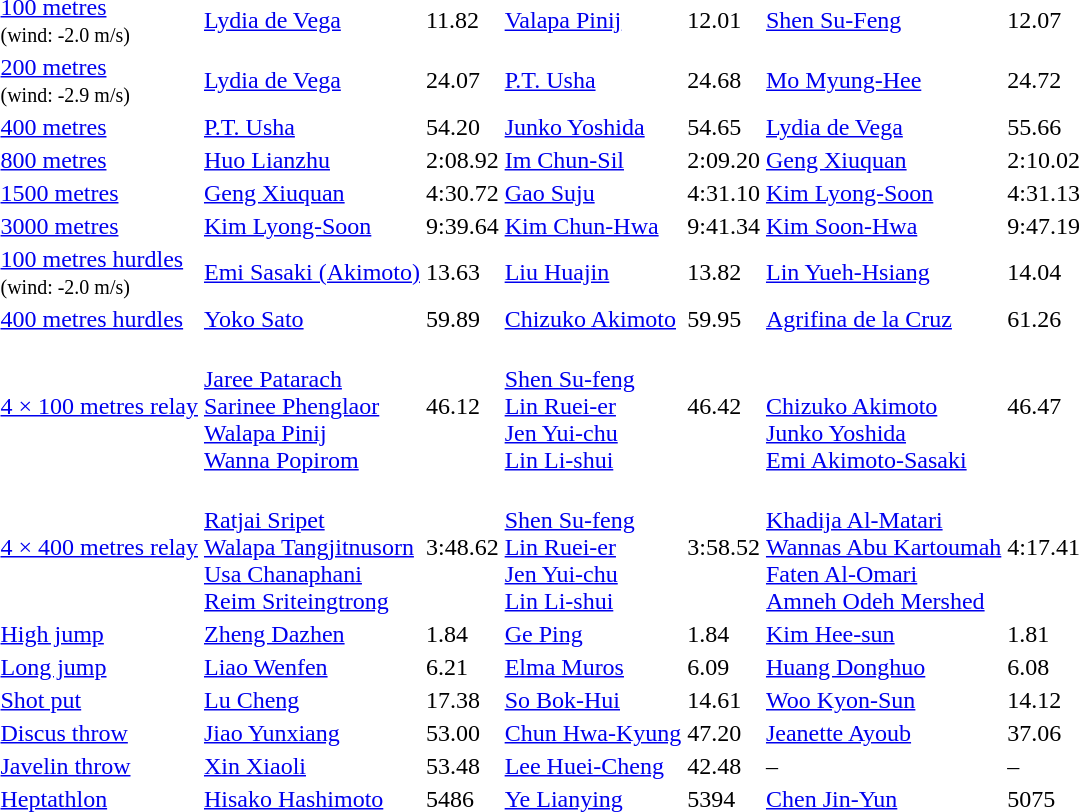<table>
<tr>
<td><a href='#'>100 metres</a><br><small>(wind: -2.0 m/s)</small></td>
<td><a href='#'>Lydia de Vega</a><br> </td>
<td>11.82</td>
<td><a href='#'>Valapa Pinij</a><br> </td>
<td>12.01</td>
<td><a href='#'>Shen Su-Feng</a><br> </td>
<td>12.07</td>
</tr>
<tr>
<td><a href='#'>200 metres</a><br><small>(wind: -2.9 m/s)</small></td>
<td><a href='#'>Lydia de Vega</a><br> </td>
<td>24.07</td>
<td><a href='#'>P.T. Usha</a><br> </td>
<td>24.68</td>
<td><a href='#'>Mo Myung-Hee</a><br> </td>
<td>24.72</td>
</tr>
<tr>
<td><a href='#'>400 metres</a></td>
<td><a href='#'>P.T. Usha</a><br> </td>
<td>54.20</td>
<td><a href='#'>Junko Yoshida</a><br> </td>
<td>54.65</td>
<td><a href='#'>Lydia de Vega</a><br> </td>
<td>55.66</td>
</tr>
<tr>
<td><a href='#'>800 metres</a></td>
<td><a href='#'>Huo Lianzhu</a><br> </td>
<td>2:08.92</td>
<td><a href='#'>Im Chun-Sil</a><br> </td>
<td>2:09.20</td>
<td><a href='#'>Geng Xiuquan</a><br> </td>
<td>2:10.02</td>
</tr>
<tr>
<td><a href='#'>1500 metres</a></td>
<td><a href='#'>Geng Xiuquan</a><br> </td>
<td>4:30.72</td>
<td><a href='#'>Gao Suju</a><br> </td>
<td>4:31.10</td>
<td><a href='#'>Kim Lyong-Soon</a><br> </td>
<td>4:31.13</td>
</tr>
<tr>
<td><a href='#'>3000 metres</a></td>
<td><a href='#'>Kim Lyong-Soon</a><br> </td>
<td>9:39.64</td>
<td><a href='#'>Kim Chun-Hwa</a><br> </td>
<td>9:41.34</td>
<td><a href='#'>Kim Soon-Hwa</a><br> </td>
<td>9:47.19</td>
</tr>
<tr>
<td><a href='#'>100 metres hurdles</a><br><small>(wind: -2.0 m/s)</small></td>
<td><a href='#'>Emi Sasaki (Akimoto)</a><br> </td>
<td>13.63</td>
<td><a href='#'>Liu Huajin</a><br> </td>
<td>13.82</td>
<td><a href='#'>Lin Yueh-Hsiang</a><br> </td>
<td>14.04</td>
</tr>
<tr>
<td><a href='#'>400 metres hurdles</a></td>
<td><a href='#'>Yoko Sato</a><br> </td>
<td>59.89</td>
<td><a href='#'>Chizuko Akimoto</a><br> </td>
<td>59.95</td>
<td><a href='#'>Agrifina de la Cruz</a><br> </td>
<td>61.26</td>
</tr>
<tr>
<td><a href='#'>4 × 100 metres relay</a></td>
<td><br><a href='#'>Jaree Patarach</a><br><a href='#'>Sarinee Phenglaor</a><br><a href='#'>Walapa Pinij</a><br><a href='#'>Wanna Popirom</a></td>
<td>46.12</td>
<td><br><a href='#'>Shen Su-feng</a><br><a href='#'>Lin Ruei-er</a><br><a href='#'>Jen Yui-chu</a><br><a href='#'>Lin Li-shui</a></td>
<td>46.42</td>
<td><br><br><a href='#'>Chizuko Akimoto</a><br><a href='#'>Junko Yoshida</a><br><a href='#'>Emi Akimoto-Sasaki</a></td>
<td>46.47</td>
</tr>
<tr>
<td><a href='#'>4 × 400 metres relay</a></td>
<td><br><a href='#'>Ratjai Sripet</a><br><a href='#'>Walapa Tangjitnusorn</a><br><a href='#'>Usa Chanaphani</a><br><a href='#'>Reim Sriteingtrong</a></td>
<td>3:48.62</td>
<td><br><a href='#'>Shen Su-feng</a><br><a href='#'>Lin Ruei-er</a><br><a href='#'>Jen Yui-chu</a><br><a href='#'>Lin Li-shui</a></td>
<td>3:58.52</td>
<td><br><a href='#'>Khadija Al-Matari</a><br><a href='#'>Wannas Abu Kartoumah</a><br><a href='#'>Faten Al-Omari</a><br><a href='#'>Amneh Odeh Mershed</a></td>
<td>4:17.41</td>
</tr>
<tr>
<td><a href='#'>High jump</a></td>
<td><a href='#'>Zheng Dazhen</a><br> </td>
<td>1.84</td>
<td><a href='#'>Ge Ping</a> <br> </td>
<td>1.84</td>
<td><a href='#'>Kim Hee-sun</a><br> </td>
<td>1.81</td>
</tr>
<tr>
<td><a href='#'>Long jump</a></td>
<td><a href='#'>Liao Wenfen</a><br> </td>
<td>6.21</td>
<td><a href='#'>Elma Muros</a><br> </td>
<td>6.09</td>
<td><a href='#'>Huang Donghuo</a><br> </td>
<td>6.08</td>
</tr>
<tr>
<td><a href='#'>Shot put</a></td>
<td><a href='#'>Lu Cheng</a><br> </td>
<td>17.38</td>
<td><a href='#'>So Bok-Hui</a><br> </td>
<td>14.61</td>
<td><a href='#'>Woo Kyon-Sun</a><br> </td>
<td>14.12</td>
</tr>
<tr>
<td><a href='#'>Discus throw</a></td>
<td><a href='#'>Jiao Yunxiang</a><br> </td>
<td>53.00</td>
<td><a href='#'>Chun Hwa-Kyung</a><br> </td>
<td>47.20</td>
<td><a href='#'>Jeanette Ayoub</a><br> </td>
<td>37.06</td>
</tr>
<tr>
<td><a href='#'>Javelin throw</a></td>
<td><a href='#'>Xin Xiaoli</a><br> </td>
<td>53.48</td>
<td><a href='#'>Lee Huei-Cheng</a><br> </td>
<td>42.48</td>
<td>–</td>
<td>–</td>
</tr>
<tr>
<td><a href='#'>Heptathlon</a></td>
<td><a href='#'>Hisako Hashimoto</a><br> </td>
<td>5486</td>
<td><a href='#'>Ye Lianying</a><br> </td>
<td>5394</td>
<td><a href='#'>Chen Jin-Yun</a><br> </td>
<td>5075</td>
</tr>
</table>
